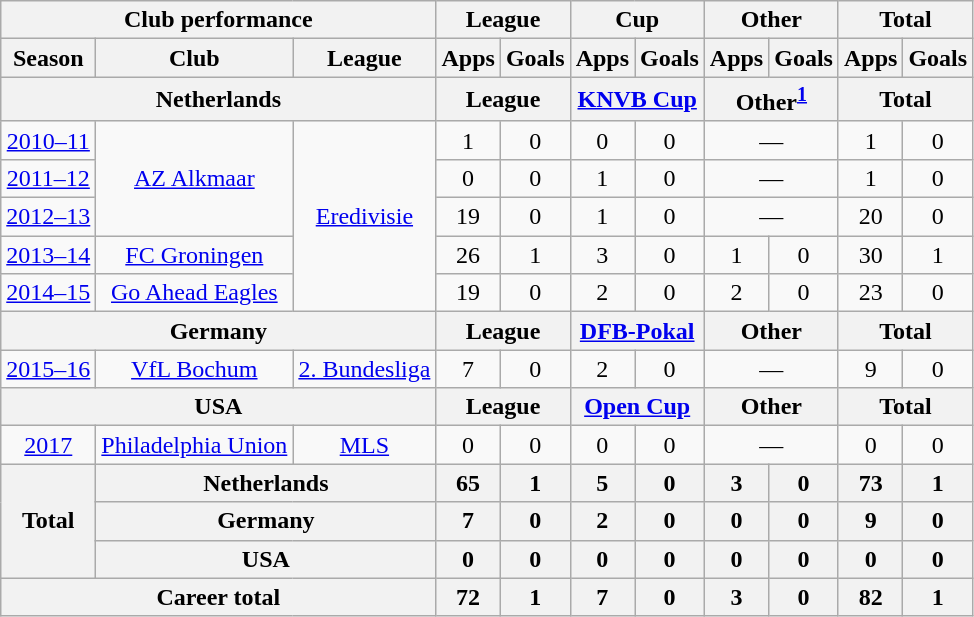<table class="wikitable" style="text-align:center">
<tr>
<th colspan=3>Club performance</th>
<th colspan=2>League</th>
<th colspan=2>Cup</th>
<th colspan=2>Other</th>
<th colspan=2>Total</th>
</tr>
<tr>
<th>Season</th>
<th>Club</th>
<th>League</th>
<th>Apps</th>
<th>Goals</th>
<th>Apps</th>
<th>Goals</th>
<th>Apps</th>
<th>Goals</th>
<th>Apps</th>
<th>Goals</th>
</tr>
<tr>
<th colspan=3>Netherlands</th>
<th colspan=2>League</th>
<th colspan=2><a href='#'>KNVB Cup</a></th>
<th colspan=2>Other<sup><a href='#'>1</a></sup></th>
<th colspan=2>Total</th>
</tr>
<tr>
<td><a href='#'>2010–11</a></td>
<td rowspan="3"><a href='#'>AZ Alkmaar</a></td>
<td rowspan="5"><a href='#'>Eredivisie</a></td>
<td>1</td>
<td>0</td>
<td>0</td>
<td>0</td>
<td colspan="2">—</td>
<td>1</td>
<td>0</td>
</tr>
<tr>
<td><a href='#'>2011–12</a></td>
<td>0</td>
<td>0</td>
<td>1</td>
<td>0</td>
<td colspan="2">—</td>
<td>1</td>
<td>0</td>
</tr>
<tr>
<td><a href='#'>2012–13</a></td>
<td>19</td>
<td>0</td>
<td>1</td>
<td>0</td>
<td colspan="2">—</td>
<td>20</td>
<td>0</td>
</tr>
<tr>
<td><a href='#'>2013–14</a></td>
<td><a href='#'>FC Groningen</a></td>
<td>26</td>
<td>1</td>
<td>3</td>
<td>0</td>
<td>1</td>
<td>0</td>
<td>30</td>
<td>1</td>
</tr>
<tr>
<td><a href='#'>2014–15</a></td>
<td><a href='#'>Go Ahead Eagles</a></td>
<td>19</td>
<td>0</td>
<td>2</td>
<td>0</td>
<td>2</td>
<td>0</td>
<td>23</td>
<td>0</td>
</tr>
<tr>
<th colspan=3>Germany</th>
<th colspan=2>League</th>
<th colspan=2><a href='#'>DFB-Pokal</a></th>
<th colspan=2>Other</th>
<th colspan=2>Total</th>
</tr>
<tr>
<td><a href='#'>2015–16</a></td>
<td><a href='#'>VfL Bochum</a></td>
<td><a href='#'>2. Bundesliga</a></td>
<td>7</td>
<td>0</td>
<td>2</td>
<td>0</td>
<td colspan="2">—</td>
<td>9</td>
<td>0</td>
</tr>
<tr>
<th colspan=3>USA</th>
<th colspan=2>League</th>
<th colspan=2><a href='#'>Open Cup</a></th>
<th colspan=2>Other</th>
<th colspan=2>Total</th>
</tr>
<tr>
<td><a href='#'>2017</a></td>
<td><a href='#'>Philadelphia Union</a></td>
<td><a href='#'>MLS</a></td>
<td>0</td>
<td>0</td>
<td>0</td>
<td>0</td>
<td colspan="2">—</td>
<td>0</td>
<td>0</td>
</tr>
<tr>
<th rowspan=3>Total</th>
<th colspan=2>Netherlands</th>
<th>65</th>
<th>1</th>
<th>5</th>
<th>0</th>
<th>3</th>
<th>0</th>
<th>73</th>
<th>1</th>
</tr>
<tr>
<th colspan=2>Germany</th>
<th>7</th>
<th>0</th>
<th>2</th>
<th>0</th>
<th>0</th>
<th>0</th>
<th>9</th>
<th>0</th>
</tr>
<tr>
<th colspan=2>USA</th>
<th>0</th>
<th>0</th>
<th>0</th>
<th>0</th>
<th>0</th>
<th>0</th>
<th>0</th>
<th>0</th>
</tr>
<tr>
<th colspan=3>Career total</th>
<th>72</th>
<th>1</th>
<th>7</th>
<th>0</th>
<th>3</th>
<th>0</th>
<th>82</th>
<th>1</th>
</tr>
</table>
